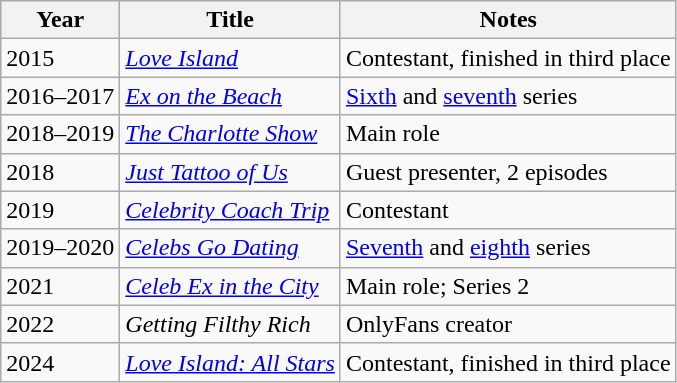<table class="wikitable unsortable">
<tr>
<th>Year</th>
<th>Title</th>
<th>Notes</th>
</tr>
<tr>
<td>2015</td>
<td><em><a href='#'>Love Island</a></em></td>
<td>Contestant, finished in third place</td>
</tr>
<tr>
<td>2016–2017</td>
<td><em><a href='#'>Ex on the Beach</a></em></td>
<td><a href='#'>Sixth</a> and <a href='#'>seventh</a> series</td>
</tr>
<tr>
<td>2018–2019</td>
<td><em><a href='#'>The Charlotte Show</a></em></td>
<td>Main role</td>
</tr>
<tr>
<td>2018</td>
<td><em><a href='#'>Just Tattoo of Us</a></em></td>
<td>Guest presenter, 2 episodes</td>
</tr>
<tr>
<td>2019</td>
<td><em><a href='#'>Celebrity Coach Trip</a></em></td>
<td>Contestant</td>
</tr>
<tr>
<td>2019–2020</td>
<td><em><a href='#'>Celebs Go Dating</a></em></td>
<td><a href='#'>Seventh</a> and <a href='#'>eighth</a> series</td>
</tr>
<tr>
<td>2021</td>
<td><em><a href='#'>Celeb Ex in the City</a></em></td>
<td>Main role; Series 2</td>
</tr>
<tr>
<td>2022</td>
<td><em>Getting Filthy Rich</em></td>
<td>OnlyFans creator</td>
</tr>
<tr>
<td>2024</td>
<td><em><a href='#'>Love Island: All Stars</a></em></td>
<td>Contestant, finished in third place</td>
</tr>
</table>
